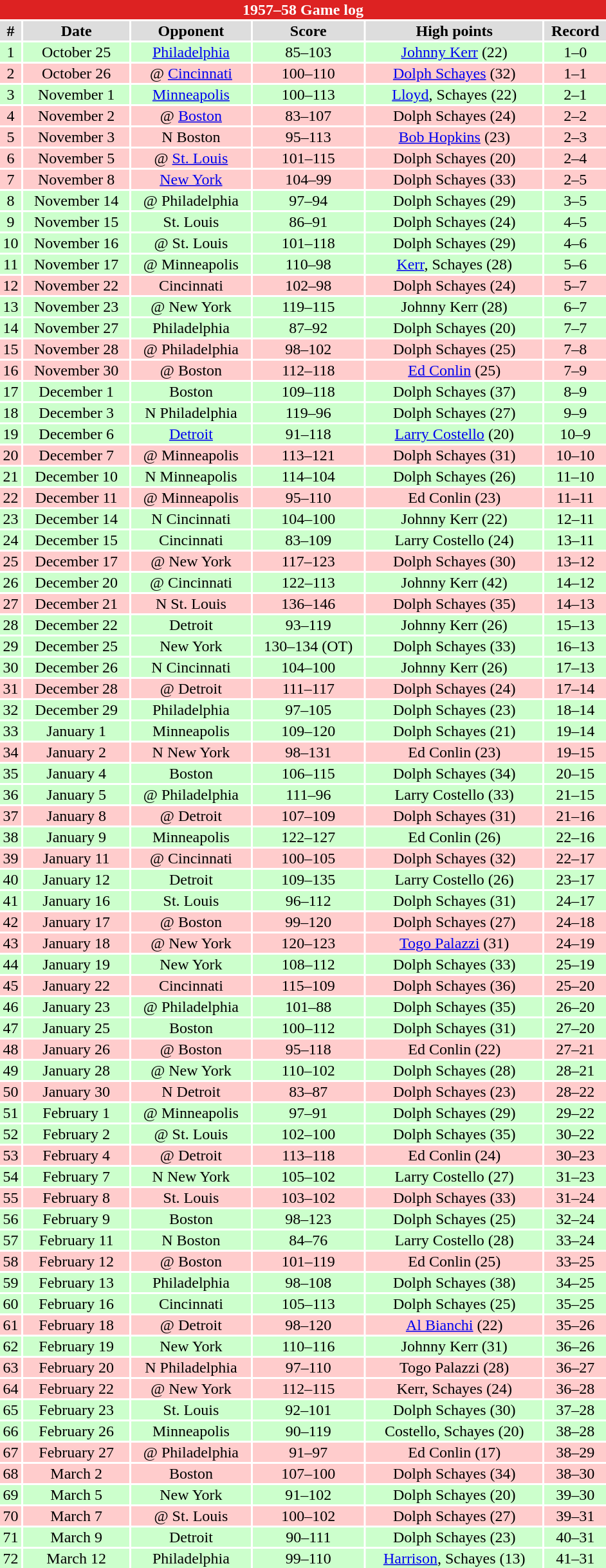<table class="toccolours collapsible" width=50% style="clear:both; margin:1.5em auto; text-align:center">
<tr>
<th colspan=11 style="background:#d22; color:white;">1957–58 Game log</th>
</tr>
<tr align="center" bgcolor="#dddddd">
<td><strong>#</strong></td>
<td><strong>Date</strong></td>
<td><strong>Opponent</strong></td>
<td><strong>Score</strong></td>
<td><strong>High points</strong></td>
<td><strong>Record</strong></td>
</tr>
<tr align="center" bgcolor="#ccffcc">
<td>1</td>
<td>October 25</td>
<td><a href='#'>Philadelphia</a></td>
<td>85–103</td>
<td><a href='#'>Johnny Kerr</a> (22)</td>
<td>1–0</td>
</tr>
<tr align="center" bgcolor="#ffcccc">
<td>2</td>
<td>October 26</td>
<td>@ <a href='#'>Cincinnati</a></td>
<td>100–110</td>
<td><a href='#'>Dolph Schayes</a> (32)</td>
<td>1–1</td>
</tr>
<tr align="center" bgcolor="#ccffcc">
<td>3</td>
<td>November 1</td>
<td><a href='#'>Minneapolis</a></td>
<td>100–113</td>
<td><a href='#'>Lloyd</a>, Schayes (22)</td>
<td>2–1</td>
</tr>
<tr align="center" bgcolor="#ffcccc">
<td>4</td>
<td>November 2</td>
<td>@ <a href='#'>Boston</a></td>
<td>83–107</td>
<td>Dolph Schayes (24)</td>
<td>2–2</td>
</tr>
<tr align="center" bgcolor="#ffcccc">
<td>5</td>
<td>November 3</td>
<td>N Boston</td>
<td>95–113</td>
<td><a href='#'>Bob Hopkins</a> (23)</td>
<td>2–3</td>
</tr>
<tr align="center" bgcolor="#ffcccc">
<td>6</td>
<td>November 5</td>
<td>@ <a href='#'>St. Louis</a></td>
<td>101–115</td>
<td>Dolph Schayes (20)</td>
<td>2–4</td>
</tr>
<tr align="center" bgcolor="#ffcccc">
<td>7</td>
<td>November 8</td>
<td><a href='#'>New York</a></td>
<td>104–99</td>
<td>Dolph Schayes (33)</td>
<td>2–5</td>
</tr>
<tr align="center" bgcolor="#ccffcc">
<td>8</td>
<td>November 14</td>
<td>@ Philadelphia</td>
<td>97–94</td>
<td>Dolph Schayes (29)</td>
<td>3–5</td>
</tr>
<tr align="center" bgcolor="#ccffcc">
<td>9</td>
<td>November 15</td>
<td>St. Louis</td>
<td>86–91</td>
<td>Dolph Schayes (24)</td>
<td>4–5</td>
</tr>
<tr align="center" bgcolor="#ccffcc">
<td>10</td>
<td>November 16</td>
<td>@ St. Louis</td>
<td>101–118</td>
<td>Dolph Schayes (29)</td>
<td>4–6</td>
</tr>
<tr align="center" bgcolor="#ccffcc">
<td>11</td>
<td>November 17</td>
<td>@ Minneapolis</td>
<td>110–98</td>
<td><a href='#'>Kerr</a>, Schayes (28)</td>
<td>5–6</td>
</tr>
<tr align="center" bgcolor="#ffcccc">
<td>12</td>
<td>November 22</td>
<td>Cincinnati</td>
<td>102–98</td>
<td>Dolph Schayes (24)</td>
<td>5–7</td>
</tr>
<tr align="center" bgcolor="#ccffcc">
<td>13</td>
<td>November 23</td>
<td>@ New York</td>
<td>119–115</td>
<td>Johnny Kerr (28)</td>
<td>6–7</td>
</tr>
<tr align="center" bgcolor="#ccffcc">
<td>14</td>
<td>November 27</td>
<td>Philadelphia</td>
<td>87–92</td>
<td>Dolph Schayes (20)</td>
<td>7–7</td>
</tr>
<tr align="center" bgcolor="#ffcccc">
<td>15</td>
<td>November 28</td>
<td>@ Philadelphia</td>
<td>98–102</td>
<td>Dolph Schayes (25)</td>
<td>7–8</td>
</tr>
<tr align="center" bgcolor="#ffcccc">
<td>16</td>
<td>November 30</td>
<td>@ Boston</td>
<td>112–118</td>
<td><a href='#'>Ed Conlin</a> (25)</td>
<td>7–9</td>
</tr>
<tr align="center" bgcolor="#ccffcc">
<td>17</td>
<td>December 1</td>
<td>Boston</td>
<td>109–118</td>
<td>Dolph Schayes (37)</td>
<td>8–9</td>
</tr>
<tr align="center" bgcolor="#ccffcc">
<td>18</td>
<td>December 3</td>
<td>N Philadelphia</td>
<td>119–96</td>
<td>Dolph Schayes (27)</td>
<td>9–9</td>
</tr>
<tr align="center" bgcolor="#ccffcc">
<td>19</td>
<td>December 6</td>
<td><a href='#'>Detroit</a></td>
<td>91–118</td>
<td><a href='#'>Larry Costello</a> (20)</td>
<td>10–9</td>
</tr>
<tr align="center" bgcolor="#ffcccc">
<td>20</td>
<td>December 7</td>
<td>@ Minneapolis</td>
<td>113–121</td>
<td>Dolph Schayes (31)</td>
<td>10–10</td>
</tr>
<tr align="center" bgcolor="#ccffcc">
<td>21</td>
<td>December 10</td>
<td>N Minneapolis</td>
<td>114–104</td>
<td>Dolph Schayes (26)</td>
<td>11–10</td>
</tr>
<tr align="center" bgcolor="#ffcccc">
<td>22</td>
<td>December 11</td>
<td>@ Minneapolis</td>
<td>95–110</td>
<td>Ed Conlin (23)</td>
<td>11–11</td>
</tr>
<tr align="center" bgcolor="#ccffcc">
<td>23</td>
<td>December 14</td>
<td>N Cincinnati</td>
<td>104–100</td>
<td>Johnny Kerr (22)</td>
<td>12–11</td>
</tr>
<tr align="center" bgcolor="#ccffcc">
<td>24</td>
<td>December 15</td>
<td>Cincinnati</td>
<td>83–109</td>
<td>Larry Costello (24)</td>
<td>13–11</td>
</tr>
<tr align="center" bgcolor="#ffcccc">
<td>25</td>
<td>December 17</td>
<td>@ New York</td>
<td>117–123</td>
<td>Dolph Schayes (30)</td>
<td>13–12</td>
</tr>
<tr align="center" bgcolor="#ccffcc">
<td>26</td>
<td>December 20</td>
<td>@ Cincinnati</td>
<td>122–113</td>
<td>Johnny Kerr (42)</td>
<td>14–12</td>
</tr>
<tr align="center" bgcolor="#ffcccc">
<td>27</td>
<td>December 21</td>
<td>N St. Louis</td>
<td>136–146</td>
<td>Dolph Schayes (35)</td>
<td>14–13</td>
</tr>
<tr align="center" bgcolor="#ccffcc">
<td>28</td>
<td>December 22</td>
<td>Detroit</td>
<td>93–119</td>
<td>Johnny Kerr (26)</td>
<td>15–13</td>
</tr>
<tr align="center" bgcolor="#ccffcc">
<td>29</td>
<td>December 25</td>
<td>New York</td>
<td>130–134 (OT)</td>
<td>Dolph Schayes (33)</td>
<td>16–13</td>
</tr>
<tr align="center" bgcolor="#ccffcc">
<td>30</td>
<td>December 26</td>
<td>N Cincinnati</td>
<td>104–100</td>
<td>Johnny Kerr (26)</td>
<td>17–13</td>
</tr>
<tr align="center" bgcolor="#ffcccc">
<td>31</td>
<td>December 28</td>
<td>@ Detroit</td>
<td>111–117</td>
<td>Dolph Schayes (24)</td>
<td>17–14</td>
</tr>
<tr align="center" bgcolor="#ccffcc">
<td>32</td>
<td>December 29</td>
<td>Philadelphia</td>
<td>97–105</td>
<td>Dolph Schayes (23)</td>
<td>18–14</td>
</tr>
<tr align="center" bgcolor="#ccffcc">
<td>33</td>
<td>January 1</td>
<td>Minneapolis</td>
<td>109–120</td>
<td>Dolph Schayes (21)</td>
<td>19–14</td>
</tr>
<tr align="center" bgcolor="#ffcccc">
<td>34</td>
<td>January 2</td>
<td>N New York</td>
<td>98–131</td>
<td>Ed Conlin (23)</td>
<td>19–15</td>
</tr>
<tr align="center" bgcolor="#ccffcc">
<td>35</td>
<td>January 4</td>
<td>Boston</td>
<td>106–115</td>
<td>Dolph Schayes (34)</td>
<td>20–15</td>
</tr>
<tr align="center" bgcolor="#ccffcc">
<td>36</td>
<td>January 5</td>
<td>@ Philadelphia</td>
<td>111–96</td>
<td>Larry Costello (33)</td>
<td>21–15</td>
</tr>
<tr align="center" bgcolor="#ffcccc">
<td>37</td>
<td>January 8</td>
<td>@ Detroit</td>
<td>107–109</td>
<td>Dolph Schayes (31)</td>
<td>21–16</td>
</tr>
<tr align="center" bgcolor="#ccffcc">
<td>38</td>
<td>January 9</td>
<td>Minneapolis</td>
<td>122–127</td>
<td>Ed Conlin (26)</td>
<td>22–16</td>
</tr>
<tr align="center" bgcolor="#ffcccc">
<td>39</td>
<td>January 11</td>
<td>@ Cincinnati</td>
<td>100–105</td>
<td>Dolph Schayes (32)</td>
<td>22–17</td>
</tr>
<tr align="center" bgcolor="#ccffcc">
<td>40</td>
<td>January 12</td>
<td>Detroit</td>
<td>109–135</td>
<td>Larry Costello (26)</td>
<td>23–17</td>
</tr>
<tr align="center" bgcolor="#ccffcc">
<td>41</td>
<td>January 16</td>
<td>St. Louis</td>
<td>96–112</td>
<td>Dolph Schayes (31)</td>
<td>24–17</td>
</tr>
<tr align="center" bgcolor="#ffcccc">
<td>42</td>
<td>January 17</td>
<td>@ Boston</td>
<td>99–120</td>
<td>Dolph Schayes (27)</td>
<td>24–18</td>
</tr>
<tr align="center" bgcolor="#ffcccc">
<td>43</td>
<td>January 18</td>
<td>@ New York</td>
<td>120–123</td>
<td><a href='#'>Togo Palazzi</a> (31)</td>
<td>24–19</td>
</tr>
<tr align="center" bgcolor="#ccffcc">
<td>44</td>
<td>January 19</td>
<td>New York</td>
<td>108–112</td>
<td>Dolph Schayes (33)</td>
<td>25–19</td>
</tr>
<tr align="center" bgcolor="#ffcccc">
<td>45</td>
<td>January 22</td>
<td>Cincinnati</td>
<td>115–109</td>
<td>Dolph Schayes (36)</td>
<td>25–20</td>
</tr>
<tr align="center" bgcolor="#ccffcc">
<td>46</td>
<td>January 23</td>
<td>@ Philadelphia</td>
<td>101–88</td>
<td>Dolph Schayes (35)</td>
<td>26–20</td>
</tr>
<tr align="center" bgcolor="#ccffcc">
<td>47</td>
<td>January 25</td>
<td>Boston</td>
<td>100–112</td>
<td>Dolph Schayes (31)</td>
<td>27–20</td>
</tr>
<tr align="center" bgcolor="#ffcccc">
<td>48</td>
<td>January 26</td>
<td>@ Boston</td>
<td>95–118</td>
<td>Ed Conlin (22)</td>
<td>27–21</td>
</tr>
<tr align="center" bgcolor="#ccffcc">
<td>49</td>
<td>January 28</td>
<td>@ New York</td>
<td>110–102</td>
<td>Dolph Schayes (28)</td>
<td>28–21</td>
</tr>
<tr align="center" bgcolor="#ffcccc">
<td>50</td>
<td>January 30</td>
<td>N Detroit</td>
<td>83–87</td>
<td>Dolph Schayes (23)</td>
<td>28–22</td>
</tr>
<tr align="center" bgcolor="#ccffcc">
<td>51</td>
<td>February 1</td>
<td>@ Minneapolis</td>
<td>97–91</td>
<td>Dolph Schayes (29)</td>
<td>29–22</td>
</tr>
<tr align="center" bgcolor="#ccffcc">
<td>52</td>
<td>February 2</td>
<td>@ St. Louis</td>
<td>102–100</td>
<td>Dolph Schayes (35)</td>
<td>30–22</td>
</tr>
<tr align="center" bgcolor="#ffcccc">
<td>53</td>
<td>February 4</td>
<td>@ Detroit</td>
<td>113–118</td>
<td>Ed Conlin (24)</td>
<td>30–23</td>
</tr>
<tr align="center" bgcolor="#ccffcc">
<td>54</td>
<td>February 7</td>
<td>N New York</td>
<td>105–102</td>
<td>Larry Costello (27)</td>
<td>31–23</td>
</tr>
<tr align="center" bgcolor="#ffcccc">
<td>55</td>
<td>February 8</td>
<td>St. Louis</td>
<td>103–102</td>
<td>Dolph Schayes (33)</td>
<td>31–24</td>
</tr>
<tr align="center" bgcolor="#ccffcc">
<td>56</td>
<td>February 9</td>
<td>Boston</td>
<td>98–123</td>
<td>Dolph Schayes (25)</td>
<td>32–24</td>
</tr>
<tr align="center" bgcolor="#ccffcc">
<td>57</td>
<td>February 11</td>
<td>N Boston</td>
<td>84–76</td>
<td>Larry Costello (28)</td>
<td>33–24</td>
</tr>
<tr align="center" bgcolor="#ffcccc">
<td>58</td>
<td>February 12</td>
<td>@ Boston</td>
<td>101–119</td>
<td>Ed Conlin (25)</td>
<td>33–25</td>
</tr>
<tr align="center" bgcolor="#ccffcc">
<td>59</td>
<td>February 13</td>
<td>Philadelphia</td>
<td>98–108</td>
<td>Dolph Schayes (38)</td>
<td>34–25</td>
</tr>
<tr align="center" bgcolor="#ccffcc">
<td>60</td>
<td>February 16</td>
<td>Cincinnati</td>
<td>105–113</td>
<td>Dolph Schayes (25)</td>
<td>35–25</td>
</tr>
<tr align="center" bgcolor="#ffcccc">
<td>61</td>
<td>February 18</td>
<td>@ Detroit</td>
<td>98–120</td>
<td><a href='#'>Al Bianchi</a> (22)</td>
<td>35–26</td>
</tr>
<tr align="center" bgcolor="#ccffcc">
<td>62</td>
<td>February 19</td>
<td>New York</td>
<td>110–116</td>
<td>Johnny Kerr (31)</td>
<td>36–26</td>
</tr>
<tr align="center" bgcolor="#ffcccc">
<td>63</td>
<td>February 20</td>
<td>N Philadelphia</td>
<td>97–110</td>
<td>Togo Palazzi (28)</td>
<td>36–27</td>
</tr>
<tr align="center" bgcolor="#ffcccc">
<td>64</td>
<td>February 22</td>
<td>@ New York</td>
<td>112–115</td>
<td>Kerr, Schayes (24)</td>
<td>36–28</td>
</tr>
<tr align="center" bgcolor="#ccffcc">
<td>65</td>
<td>February 23</td>
<td>St. Louis</td>
<td>92–101</td>
<td>Dolph Schayes (30)</td>
<td>37–28</td>
</tr>
<tr align="center" bgcolor="#ccffcc">
<td>66</td>
<td>February 26</td>
<td>Minneapolis</td>
<td>90–119</td>
<td>Costello, Schayes (20)</td>
<td>38–28</td>
</tr>
<tr align="center" bgcolor="#ffcccc">
<td>67</td>
<td>February 27</td>
<td>@ Philadelphia</td>
<td>91–97</td>
<td>Ed Conlin (17)</td>
<td>38–29</td>
</tr>
<tr align="center" bgcolor="#ffcccc">
<td>68</td>
<td>March 2</td>
<td>Boston</td>
<td>107–100</td>
<td>Dolph Schayes (34)</td>
<td>38–30</td>
</tr>
<tr align="center" bgcolor="#ccffcc">
<td>69</td>
<td>March 5</td>
<td>New York</td>
<td>91–102</td>
<td>Dolph Schayes (20)</td>
<td>39–30</td>
</tr>
<tr align="center" bgcolor="#ffcccc">
<td>70</td>
<td>March 7</td>
<td>@ St. Louis</td>
<td>100–102</td>
<td>Dolph Schayes (27)</td>
<td>39–31</td>
</tr>
<tr align="center" bgcolor="#ccffcc">
<td>71</td>
<td>March 9</td>
<td>Detroit</td>
<td>90–111</td>
<td>Dolph Schayes (23)</td>
<td>40–31</td>
</tr>
<tr align="center" bgcolor="#ccffcc">
<td>72</td>
<td>March 12</td>
<td>Philadelphia</td>
<td>99–110</td>
<td><a href='#'>Harrison</a>, Schayes (13)</td>
<td>41–31</td>
</tr>
</table>
